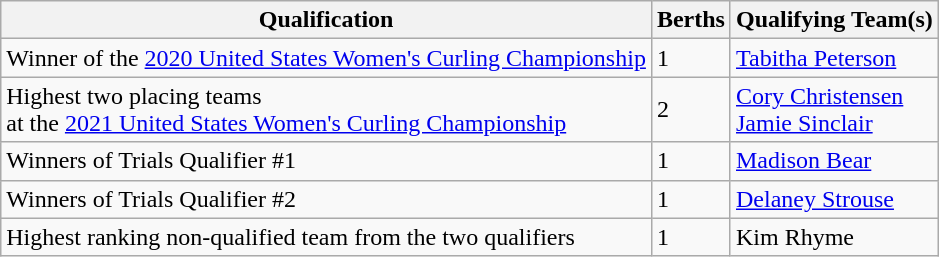<table class="wikitable" border="1">
<tr>
<th scope="col">Qualification</th>
<th scope="col">Berths</th>
<th scope="col">Qualifying Team(s)</th>
</tr>
<tr>
<td>Winner of the <a href='#'>2020 United States Women's Curling Championship</a></td>
<td>1</td>
<td> <a href='#'>Tabitha Peterson</a></td>
</tr>
<tr>
<td>Highest two placing teams <br> at the <a href='#'>2021 United States Women's Curling Championship</a></td>
<td>2</td>
<td> <a href='#'>Cory Christensen</a> <br>  <a href='#'>Jamie Sinclair</a></td>
</tr>
<tr>
<td>Winners of Trials Qualifier #1</td>
<td>1</td>
<td> <a href='#'>Madison Bear</a></td>
</tr>
<tr>
<td>Winners of Trials Qualifier #2</td>
<td>1</td>
<td> <a href='#'>Delaney Strouse</a></td>
</tr>
<tr>
<td>Highest ranking non-qualified team from the two qualifiers</td>
<td>1</td>
<td> Kim Rhyme</td>
</tr>
</table>
